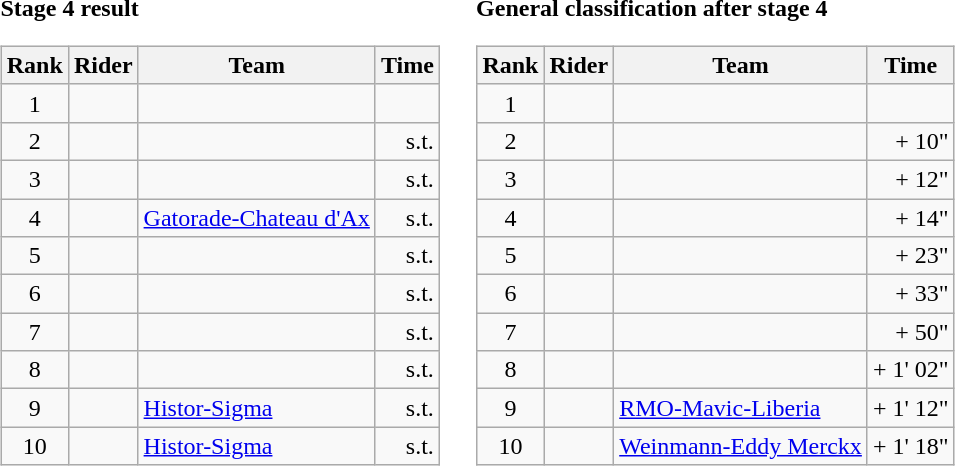<table>
<tr>
<td><strong>Stage 4 result</strong><br><table class="wikitable">
<tr>
<th scope="col">Rank</th>
<th scope="col">Rider</th>
<th scope="col">Team</th>
<th scope="col">Time</th>
</tr>
<tr>
<td style="text-align:center;">1</td>
<td></td>
<td></td>
<td style="text-align:right;"></td>
</tr>
<tr>
<td style="text-align:center;">2</td>
<td></td>
<td></td>
<td style="text-align:right;">s.t.</td>
</tr>
<tr>
<td style="text-align:center;">3</td>
<td></td>
<td></td>
<td style="text-align:right;">s.t.</td>
</tr>
<tr>
<td style="text-align:center;">4</td>
<td></td>
<td><a href='#'>Gatorade-Chateau d'Ax</a></td>
<td style="text-align:right;">s.t.</td>
</tr>
<tr>
<td style="text-align:center;">5</td>
<td></td>
<td></td>
<td style="text-align:right;">s.t.</td>
</tr>
<tr>
<td style="text-align:center;">6</td>
<td></td>
<td></td>
<td style="text-align:right;">s.t.</td>
</tr>
<tr>
<td style="text-align:center;">7</td>
<td></td>
<td></td>
<td style="text-align:right;">s.t.</td>
</tr>
<tr>
<td style="text-align:center;">8</td>
<td></td>
<td></td>
<td style="text-align:right;">s.t.</td>
</tr>
<tr>
<td style="text-align:center;">9</td>
<td></td>
<td><a href='#'>Histor-Sigma</a></td>
<td style="text-align:right;">s.t.</td>
</tr>
<tr>
<td style="text-align:center;">10</td>
<td></td>
<td><a href='#'>Histor-Sigma</a></td>
<td style="text-align:right;">s.t.</td>
</tr>
</table>
</td>
<td></td>
<td><strong>General classification after stage 4</strong><br><table class="wikitable">
<tr>
<th scope="col">Rank</th>
<th scope="col">Rider</th>
<th scope="col">Team</th>
<th scope="col">Time</th>
</tr>
<tr>
<td style="text-align:center;">1</td>
<td> </td>
<td></td>
<td style="text-align:right;"></td>
</tr>
<tr>
<td style="text-align:center;">2</td>
<td></td>
<td></td>
<td style="text-align:right;">+ 10"</td>
</tr>
<tr>
<td style="text-align:center;">3</td>
<td></td>
<td></td>
<td style="text-align:right;">+ 12"</td>
</tr>
<tr>
<td style="text-align:center;">4</td>
<td></td>
<td></td>
<td style="text-align:right;">+ 14"</td>
</tr>
<tr>
<td style="text-align:center;">5</td>
<td></td>
<td></td>
<td style="text-align:right;">+ 23"</td>
</tr>
<tr>
<td style="text-align:center;">6</td>
<td></td>
<td></td>
<td style="text-align:right;">+ 33"</td>
</tr>
<tr>
<td style="text-align:center;">7</td>
<td></td>
<td></td>
<td style="text-align:right;">+ 50"</td>
</tr>
<tr>
<td style="text-align:center;">8</td>
<td></td>
<td></td>
<td style="text-align:right;">+ 1' 02"</td>
</tr>
<tr>
<td style="text-align:center;">9</td>
<td></td>
<td><a href='#'>RMO-Mavic-Liberia</a></td>
<td style="text-align:right;">+ 1' 12"</td>
</tr>
<tr>
<td style="text-align:center;">10</td>
<td></td>
<td><a href='#'>Weinmann-Eddy Merckx</a></td>
<td style="text-align:right;">+ 1' 18"</td>
</tr>
</table>
</td>
</tr>
</table>
